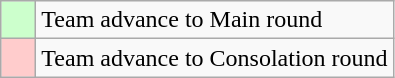<table class="wikitable">
<tr>
<td style="background:#cfc;">    </td>
<td>Team advance to Main round</td>
</tr>
<tr>
<td style="background:#fcc;">    </td>
<td>Team advance to Consolation round</td>
</tr>
</table>
